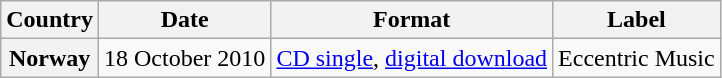<table class="wikitable plainrowheaders">
<tr>
<th scope="col">Country</th>
<th scope="col">Date</th>
<th scope="col">Format</th>
<th scope="col">Label</th>
</tr>
<tr>
<th scope="row">Norway</th>
<td>18 October 2010</td>
<td><a href='#'>CD single</a>, <a href='#'>digital download</a></td>
<td>Eccentric Music</td>
</tr>
</table>
